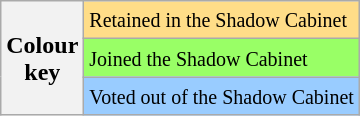<table class="wikitable">
<tr>
<th rowspan=3>Colour<br>key</th>
<td bgcolor=ffdd88><small>Retained in the Shadow Cabinet</small></td>
</tr>
<tr bgcolor=99ff66>
<td><small>Joined the Shadow Cabinet</small></td>
</tr>
<tr bgcolor=99ccff>
<td><small>Voted out of the Shadow Cabinet</small></td>
</tr>
</table>
